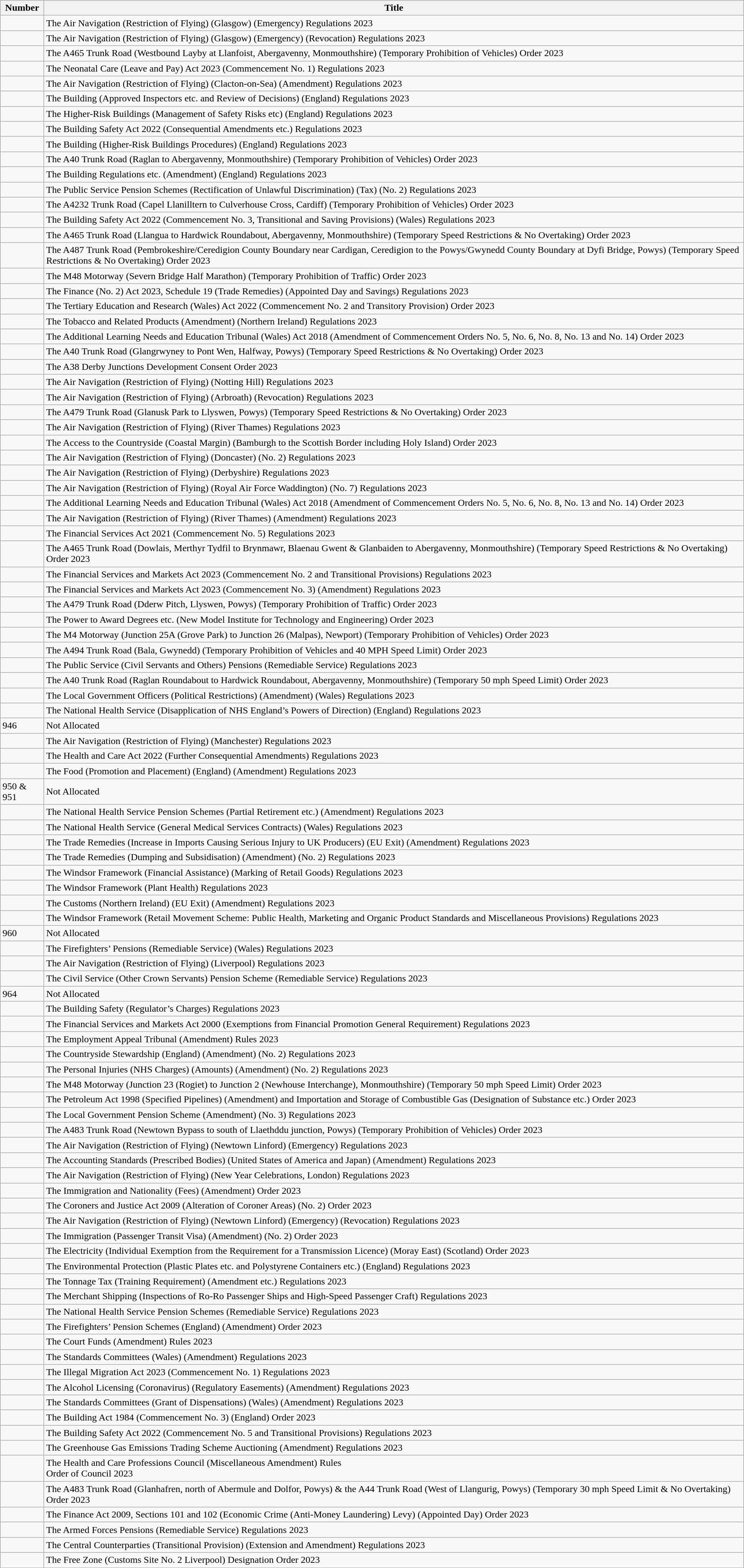<table class="wikitable collapsible">
<tr>
<th>Number</th>
<th>Title</th>
</tr>
<tr>
<td></td>
<td>The Air Navigation (Restriction of Flying) (Glasgow) (Emergency) Regulations 2023</td>
</tr>
<tr>
<td></td>
<td>The Air Navigation (Restriction of Flying) (Glasgow) (Emergency) (Revocation) Regulations 2023</td>
</tr>
<tr>
<td></td>
<td>The A465 Trunk Road (Westbound Layby at Llanfoist, Abergavenny, Monmouthshire) (Temporary Prohibition of Vehicles) Order 2023</td>
</tr>
<tr>
<td></td>
<td>The Neonatal Care (Leave and Pay) Act 2023 (Commencement No. 1) Regulations 2023</td>
</tr>
<tr>
<td></td>
<td>The Air Navigation (Restriction of Flying) (Clacton-on-Sea) (Amendment) Regulations 2023</td>
</tr>
<tr>
<td></td>
<td>The Building (Approved Inspectors etc. and Review of Decisions) (England) Regulations 2023</td>
</tr>
<tr>
<td></td>
<td>The Higher-Risk Buildings (Management of Safety Risks etc) (England) Regulations 2023</td>
</tr>
<tr>
<td></td>
<td>The Building Safety Act 2022 (Consequential Amendments etc.) Regulations 2023</td>
</tr>
<tr>
<td></td>
<td>The Building (Higher-Risk Buildings Procedures) (England) Regulations 2023</td>
</tr>
<tr>
<td></td>
<td>The A40 Trunk Road (Raglan to Abergavenny, Monmouthshire) (Temporary Prohibition of Vehicles) Order 2023</td>
</tr>
<tr>
<td></td>
<td>The Building Regulations etc. (Amendment) (England) Regulations 2023</td>
</tr>
<tr>
<td></td>
<td>The Public Service Pension Schemes (Rectification of Unlawful Discrimination) (Tax) (No. 2) Regulations 2023</td>
</tr>
<tr>
<td></td>
<td>The A4232 Trunk Road (Capel Llanilltern to Culverhouse Cross, Cardiff) (Temporary Prohibition of Vehicles) Order 2023</td>
</tr>
<tr>
<td></td>
<td>The Building Safety Act 2022 (Commencement No. 3, Transitional and Saving Provisions) (Wales) Regulations 2023</td>
</tr>
<tr>
<td></td>
<td>The A465 Trunk Road (Llangua to Hardwick Roundabout, Abergavenny, Monmouthshire) (Temporary Speed Restrictions & No Overtaking) Order 2023</td>
</tr>
<tr>
<td></td>
<td>The A487 Trunk Road (Pembrokeshire/Ceredigion County Boundary near Cardigan, Ceredigion to the Powys/Gwynedd County Boundary at Dyfi Bridge, Powys) (Temporary Speed Restrictions & No Overtaking) Order 2023</td>
</tr>
<tr>
<td></td>
<td>The M48 Motorway (Severn Bridge Half Marathon) (Temporary Prohibition of Traffic) Order 2023</td>
</tr>
<tr>
<td></td>
<td>The Finance (No. 2) Act 2023, Schedule 19 (Trade Remedies) (Appointed Day and Savings) Regulations 2023</td>
</tr>
<tr>
<td></td>
<td>The Tertiary Education and Research (Wales) Act 2022 (Commencement No. 2 and Transitory Provision) Order 2023</td>
</tr>
<tr>
<td></td>
<td>The Tobacco and Related Products (Amendment) (Northern Ireland) Regulations 2023</td>
</tr>
<tr>
<td></td>
<td>The Additional Learning Needs and Education Tribunal (Wales) Act 2018 (Amendment of Commencement Orders No. 5, No. 6, No. 8, No. 13 and No. 14) Order 2023</td>
</tr>
<tr>
<td></td>
<td>The A40 Trunk Road (Glangrwyney to Pont Wen, Halfway, Powys) (Temporary Speed Restrictions & No Overtaking) Order 2023</td>
</tr>
<tr>
<td></td>
<td>The A38 Derby Junctions Development Consent Order 2023</td>
</tr>
<tr>
<td></td>
<td>The Air Navigation (Restriction of Flying) (Notting Hill) Regulations 2023</td>
</tr>
<tr>
<td></td>
<td>The Air Navigation (Restriction of Flying) (Arbroath) (Revocation) Regulations 2023</td>
</tr>
<tr>
<td></td>
<td>The A479 Trunk Road (Glanusk Park to Llyswen, Powys) (Temporary Speed Restrictions & No Overtaking) Order 2023</td>
</tr>
<tr>
<td></td>
<td>The Air Navigation (Restriction of Flying) (River Thames) Regulations 2023</td>
</tr>
<tr>
<td></td>
<td>The Access to the Countryside (Coastal Margin) (Bamburgh to the Scottish Border including Holy Island) Order 2023</td>
</tr>
<tr>
<td></td>
<td>The Air Navigation (Restriction of Flying) (Doncaster) (No. 2) Regulations 2023</td>
</tr>
<tr>
<td></td>
<td>The Air Navigation (Restriction of Flying) (Derbyshire) Regulations 2023</td>
</tr>
<tr>
<td></td>
<td>The Air Navigation (Restriction of Flying) (Royal Air Force Waddington) (No. 7) Regulations 2023</td>
</tr>
<tr>
<td></td>
<td>The Additional Learning Needs and Education Tribunal (Wales) Act 2018 (Amendment of Commencement Orders No. 5, No. 6, No. 8, No. 13 and No. 14) Order 2023</td>
</tr>
<tr>
<td></td>
<td>The Air Navigation (Restriction of Flying) (River Thames) (Amendment) Regulations 2023</td>
</tr>
<tr>
<td></td>
<td>The Financial Services Act 2021 (Commencement No. 5) Regulations 2023</td>
</tr>
<tr>
<td></td>
<td>The A465 Trunk Road (Dowlais, Merthyr Tydfil to Brynmawr, Blaenau Gwent & Glanbaiden to Abergavenny, Monmouthshire) (Temporary Speed Restrictions & No Overtaking) Order 2023</td>
</tr>
<tr>
<td></td>
<td>The Financial Services and Markets Act 2023 (Commencement No. 2 and Transitional Provisions) Regulations 2023</td>
</tr>
<tr>
<td></td>
<td>The Financial Services and Markets Act 2023 (Commencement No. 3) (Amendment) Regulations 2023</td>
</tr>
<tr>
<td></td>
<td>The A479 Trunk Road (Dderw Pitch, Llyswen, Powys) (Temporary Prohibition of Traffic) Order 2023</td>
</tr>
<tr>
<td></td>
<td>The Power to Award Degrees etc. (New Model Institute for Technology and Engineering) Order 2023</td>
</tr>
<tr>
<td></td>
<td>The M4 Motorway (Junction 25A (Grove Park) to Junction 26 (Malpas), Newport) (Temporary Prohibition of Vehicles) Order 2023</td>
</tr>
<tr>
<td></td>
<td>The A494 Trunk Road (Bala, Gwynedd) (Temporary Prohibition of Vehicles and 40 MPH Speed Limit) Order 2023</td>
</tr>
<tr>
<td></td>
<td>The Public Service (Civil Servants and Others) Pensions (Remediable Service) Regulations 2023</td>
</tr>
<tr>
<td></td>
<td>The A40 Trunk Road (Raglan Roundabout to Hardwick Roundabout, Abergavenny, Monmouthshire) (Temporary 50 mph Speed Limit) Order 2023</td>
</tr>
<tr>
<td></td>
<td>The Local Government Officers (Political Restrictions) (Amendment) (Wales) Regulations 2023</td>
</tr>
<tr>
<td></td>
<td>The National Health Service (Disapplication of NHS England’s Powers of Direction) (England) Regulations 2023</td>
</tr>
<tr>
<td>946</td>
<td>Not Allocated</td>
</tr>
<tr>
<td></td>
<td>The Air Navigation (Restriction of Flying) (Manchester) Regulations 2023</td>
</tr>
<tr>
<td></td>
<td>The Health and Care Act 2022 (Further Consequential Amendments) Regulations 2023</td>
</tr>
<tr>
<td></td>
<td>The Food (Promotion and Placement) (England) (Amendment) Regulations 2023</td>
</tr>
<tr>
<td>950 & 951</td>
<td>Not Allocated</td>
</tr>
<tr>
<td></td>
<td>The National Health Service Pension Schemes (Partial Retirement etc.) (Amendment) Regulations 2023</td>
</tr>
<tr>
<td></td>
<td>The National Health Service (General Medical Services Contracts) (Wales) Regulations 2023</td>
</tr>
<tr>
<td></td>
<td>The Trade Remedies (Increase in Imports Causing Serious Injury to UK Producers) (EU Exit) (Amendment) Regulations 2023</td>
</tr>
<tr>
<td></td>
<td>The Trade Remedies (Dumping and Subsidisation) (Amendment) (No. 2) Regulations 2023</td>
</tr>
<tr>
<td></td>
<td>The Windsor Framework (Financial Assistance) (Marking of Retail Goods) Regulations 2023</td>
</tr>
<tr>
<td></td>
<td>The Windsor Framework (Plant Health) Regulations 2023</td>
</tr>
<tr>
<td></td>
<td>The Customs (Northern Ireland) (EU Exit) (Amendment) Regulations 2023</td>
</tr>
<tr>
<td></td>
<td>The Windsor Framework (Retail Movement Scheme: Public Health, Marketing and Organic Product Standards and Miscellaneous Provisions) Regulations 2023</td>
</tr>
<tr>
<td>960</td>
<td>Not Allocated</td>
</tr>
<tr>
<td></td>
<td>The Firefighters’ Pensions (Remediable Service) (Wales) Regulations 2023</td>
</tr>
<tr>
<td></td>
<td>The Air Navigation (Restriction of Flying) (Liverpool) Regulations 2023</td>
</tr>
<tr>
<td></td>
<td>The Civil Service (Other Crown Servants) Pension Scheme (Remediable Service) Regulations 2023</td>
</tr>
<tr>
<td>964</td>
<td>Not Allocated</td>
</tr>
<tr>
<td></td>
<td>The Building Safety (Regulator’s Charges) Regulations 2023</td>
</tr>
<tr>
<td></td>
<td>The Financial Services and Markets Act 2000 (Exemptions from Financial Promotion General Requirement) Regulations 2023</td>
</tr>
<tr>
<td></td>
<td>The Employment Appeal Tribunal (Amendment) Rules 2023</td>
</tr>
<tr>
<td></td>
<td>The Countryside Stewardship (England) (Amendment) (No. 2) Regulations 2023</td>
</tr>
<tr>
<td></td>
<td>The Personal Injuries (NHS Charges) (Amounts) (Amendment) (No. 2) Regulations 2023</td>
</tr>
<tr>
<td></td>
<td>The M48 Motorway (Junction 23 (Rogiet) to Junction 2 (Newhouse Interchange), Monmouthshire) (Temporary 50 mph Speed Limit) Order 2023</td>
</tr>
<tr>
<td></td>
<td>The Petroleum Act 1998 (Specified Pipelines) (Amendment) and Importation and Storage of Combustible Gas (Designation of Substance etc.) Order 2023</td>
</tr>
<tr>
<td></td>
<td>The Local Government Pension Scheme (Amendment) (No. 3) Regulations 2023</td>
</tr>
<tr>
<td></td>
<td>The A483 Trunk Road (Newtown Bypass to south of Llaethddu junction, Powys) (Temporary Prohibition of Vehicles) Order 2023</td>
</tr>
<tr>
<td></td>
<td>The Air Navigation (Restriction of Flying) (Newtown Linford) (Emergency) Regulations 2023</td>
</tr>
<tr>
<td></td>
<td>The Accounting Standards (Prescribed Bodies) (United States of America and Japan) (Amendment) Regulations 2023</td>
</tr>
<tr>
<td></td>
<td>The Air Navigation (Restriction of Flying) (New Year Celebrations, London) Regulations 2023</td>
</tr>
<tr>
<td></td>
<td>The Immigration and Nationality (Fees) (Amendment) Order 2023</td>
</tr>
<tr>
<td></td>
<td>The Coroners and Justice Act 2009 (Alteration of Coroner Areas) (No. 2) Order 2023</td>
</tr>
<tr>
<td></td>
<td>The Air Navigation (Restriction of Flying) (Newtown Linford) (Emergency) (Revocation) Regulations 2023</td>
</tr>
<tr>
<td></td>
<td>The Immigration (Passenger Transit Visa) (Amendment) (No. 2) Order 2023</td>
</tr>
<tr>
<td></td>
<td>The Electricity (Individual Exemption from the Requirement for a Transmission Licence) (Moray East) (Scotland) Order 2023</td>
</tr>
<tr>
<td></td>
<td>The Environmental Protection (Plastic Plates etc. and Polystyrene Containers etc.) (England) Regulations 2023</td>
</tr>
<tr>
<td></td>
<td>The Tonnage Tax (Training Requirement) (Amendment etc.) Regulations 2023</td>
</tr>
<tr>
<td></td>
<td>The Merchant Shipping (Inspections of Ro-Ro Passenger Ships and High-Speed Passenger Craft) Regulations 2023</td>
</tr>
<tr>
<td></td>
<td>The National Health Service Pension Schemes (Remediable Service) Regulations 2023</td>
</tr>
<tr>
<td></td>
<td>The Firefighters’ Pension Schemes (England) (Amendment) Order 2023</td>
</tr>
<tr>
<td></td>
<td>The Court Funds (Amendment) Rules 2023</td>
</tr>
<tr>
<td></td>
<td>The Standards Committees (Wales) (Amendment) Regulations 2023</td>
</tr>
<tr>
<td></td>
<td>The Illegal Migration Act 2023 (Commencement No. 1) Regulations 2023</td>
</tr>
<tr>
<td></td>
<td>The Alcohol Licensing (Coronavirus) (Regulatory Easements) (Amendment) Regulations 2023</td>
</tr>
<tr>
<td></td>
<td>The Standards Committees (Grant of Dispensations) (Wales) (Amendment) Regulations 2023</td>
</tr>
<tr>
<td></td>
<td>The Building Act 1984 (Commencement No. 3) (England) Order 2023</td>
</tr>
<tr>
<td></td>
<td>The Building Safety Act 2022 (Commencement No. 5 and Transitional Provisions) Regulations 2023</td>
</tr>
<tr>
<td></td>
<td>The Greenhouse Gas Emissions Trading Scheme Auctioning (Amendment) Regulations 2023</td>
</tr>
<tr>
<td></td>
<td>The Health and Care Professions Council (Miscellaneous Amendment) Rules<br>Order of Council 2023</td>
</tr>
<tr>
<td></td>
<td>The A483 Trunk Road (Glanhafren, north of Abermule and Dolfor, Powys) & the A44 Trunk Road (West of Llangurig, Powys) (Temporary 30 mph Speed Limit & No Overtaking) Order 2023</td>
</tr>
<tr>
<td></td>
<td>The Finance Act 2009, Sections 101 and 102 (Economic Crime (Anti-Money Laundering) Levy) (Appointed Day) Order 2023</td>
</tr>
<tr>
<td></td>
<td>The Armed Forces Pensions (Remediable Service) Regulations 2023</td>
</tr>
<tr>
<td></td>
<td>The Central Counterparties (Transitional Provision) (Extension and Amendment) Regulations 2023</td>
</tr>
<tr>
<td></td>
<td>The Free Zone (Customs Site No. 2 Liverpool) Designation Order 2023</td>
</tr>
</table>
